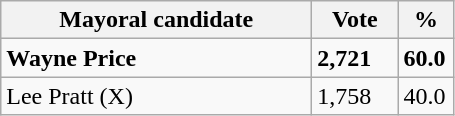<table class="wikitable">
<tr>
<th width="200px">Mayoral candidate</th>
<th width="50px">Vote</th>
<th width="30px">%</th>
</tr>
<tr>
<td><strong>Wayne Price</strong> </td>
<td><strong>2,721</strong></td>
<td><strong>60.0</strong></td>
</tr>
<tr>
<td>Lee Pratt (X)</td>
<td>1,758</td>
<td>40.0</td>
</tr>
</table>
